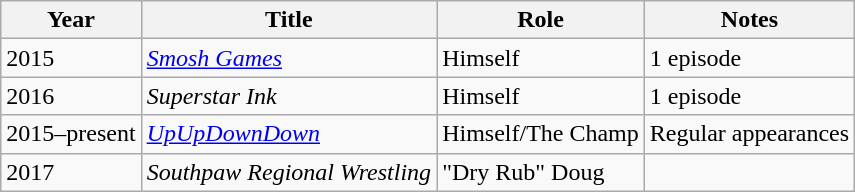<table class="wikitable sortable">
<tr>
<th>Year</th>
<th>Title</th>
<th>Role</th>
<th>Notes</th>
</tr>
<tr>
<td>2015</td>
<td><em><a href='#'>Smosh Games</a></em></td>
<td>Himself</td>
<td>1 episode</td>
</tr>
<tr>
<td>2016</td>
<td><em>Superstar Ink</em></td>
<td>Himself</td>
<td>1 episode</td>
</tr>
<tr>
<td>2015–present</td>
<td><em><a href='#'>UpUpDownDown</a></em></td>
<td>Himself/The Champ</td>
<td>Regular appearances</td>
</tr>
<tr>
<td>2017</td>
<td><em>Southpaw Regional Wrestling</em></td>
<td>"Dry Rub" Doug</td>
<td></td>
</tr>
</table>
